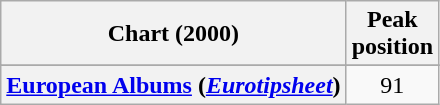<table class="wikitable sortable plainrowheaders" style="text-align:center;">
<tr>
<th scope="col">Chart (2000)</th>
<th scope="col">Peak<br>position</th>
</tr>
<tr>
</tr>
<tr>
</tr>
<tr>
</tr>
<tr>
</tr>
<tr>
</tr>
<tr>
</tr>
<tr>
<th scope="row"><a href='#'>European Albums</a> (<em><a href='#'>Eurotipsheet</a></em>)</th>
<td style="text-align:center;">91</td>
</tr>
</table>
